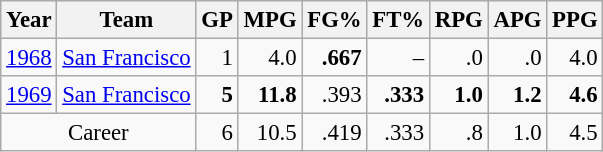<table class="wikitable sortable" style="font-size:95%; text-align:right;">
<tr>
<th>Year</th>
<th>Team</th>
<th>GP</th>
<th>MPG</th>
<th>FG%</th>
<th>FT%</th>
<th>RPG</th>
<th>APG</th>
<th>PPG</th>
</tr>
<tr>
<td style="text-align:left;"><a href='#'>1968</a></td>
<td style="text-align:left;"><a href='#'>San Francisco</a></td>
<td>1</td>
<td>4.0</td>
<td><strong>.667</strong></td>
<td>–</td>
<td>.0</td>
<td>.0</td>
<td>4.0</td>
</tr>
<tr>
<td style="text-align:left;"><a href='#'>1969</a></td>
<td style="text-align:left;"><a href='#'>San Francisco</a></td>
<td><strong>5</strong></td>
<td><strong>11.8</strong></td>
<td>.393</td>
<td><strong>.333</strong></td>
<td><strong>1.0</strong></td>
<td><strong>1.2</strong></td>
<td><strong>4.6</strong></td>
</tr>
<tr class="sortbottom">
<td style="text-align:center;" colspan="2">Career</td>
<td>6</td>
<td>10.5</td>
<td>.419</td>
<td>.333</td>
<td>.8</td>
<td>1.0</td>
<td>4.5</td>
</tr>
</table>
